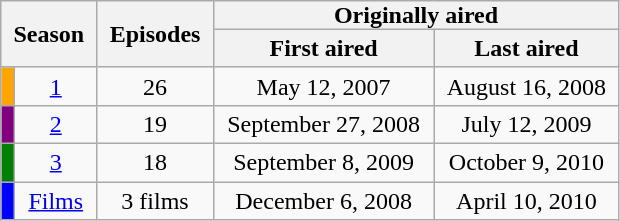<table class="wikitable">
<tr>
<th style="padding: 0px 8px" rowspan="2" colspan="2">Season</th>
<th style="padding: 0px 8px" rowspan="2">Episodes</th>
<th style="padding: 0px 80px" colspan="2">Originally aired</th>
</tr>
<tr>
<th>First aired</th>
<th>Last aired</th>
</tr>
<tr>
<td style="background:orange; color: #100; text-align: center; top"></td>
<td style="text-align: center; top"><a href='#'>1</a></td>
<td style="text-align: center; top">26</td>
<td style="text-align: center; top">May 12, 2007</td>
<td style="text-align: center; top">August 16, 2008</td>
</tr>
<tr>
<td style="background:purple; color: #100; text-align: center; top"></td>
<td style="text-align: center; top"><a href='#'>2</a></td>
<td style="text-align: center; top">19</td>
<td style="text-align: center; top">September 27, 2008</td>
<td style="text-align: center; top">July 12, 2009</td>
</tr>
<tr>
<td style="background:green; color: #100; text-align: center; top"></td>
<td style="text-align: center; top"><a href='#'>3</a></td>
<td style="text-align: center; top">18</td>
<td style="text-align: center; top">September 8, 2009</td>
<td style="text-align: center; top">October 9, 2010</td>
</tr>
<tr>
<td style="background:blue; color: #100; text-align: center; top"></td>
<td style="text-align: center; top"><a href='#'>Films</a></td>
<td style="text-align: center; top">3 films</td>
<td style="text-align: center; top">December 6, 2008</td>
<td style="text-align: center; top">April 10, 2010</td>
</tr>
</table>
